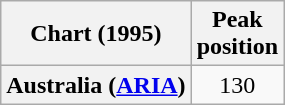<table class="wikitable plainrowheaders">
<tr>
<th scope="col">Chart (1995)</th>
<th scope="col">Peak<br>position</th>
</tr>
<tr>
<th scope="row">Australia (<a href='#'>ARIA</a>)</th>
<td align="center">130</td>
</tr>
</table>
